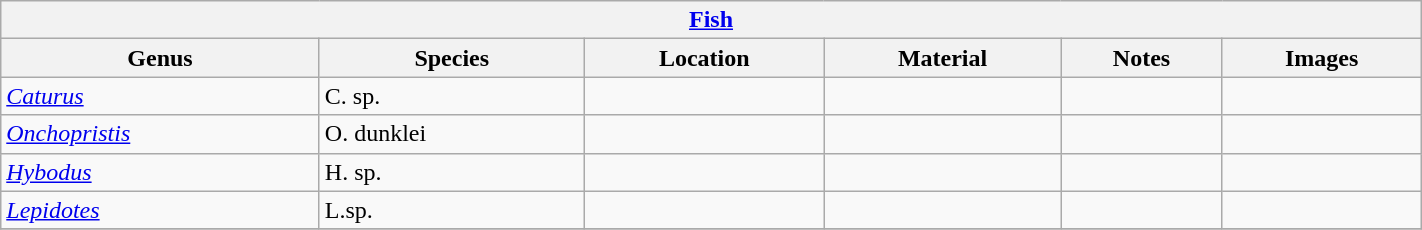<table class="wikitable" align="center" width="75%">
<tr>
<th colspan="6" align="center"><a href='#'>Fish</a></th>
</tr>
<tr>
<th>Genus</th>
<th>Species</th>
<th>Location</th>
<th>Material</th>
<th>Notes</th>
<th>Images</th>
</tr>
<tr>
<td><em><a href='#'>Caturus</a></em></td>
<td>C. sp.</td>
<td></td>
<td></td>
<td></td>
<td></td>
</tr>
<tr>
<td><em><a href='#'>Onchopristis</a></em></td>
<td>O. dunklei</td>
<td></td>
<td></td>
<td></td>
<td></td>
</tr>
<tr>
<td><em><a href='#'>Hybodus</a></em></td>
<td>H. sp.</td>
<td></td>
<td></td>
<td></td>
<td></td>
</tr>
<tr>
<td><em><a href='#'>Lepidotes</a></em></td>
<td>L.sp.</td>
<td></td>
<td></td>
<td></td>
<td></td>
</tr>
<tr>
</tr>
</table>
